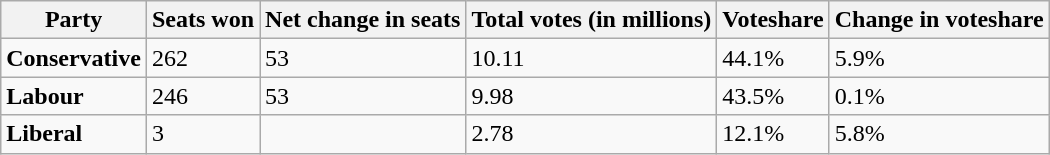<table class="wikitable">
<tr>
<th>Party</th>
<th>Seats won</th>
<th>Net change in seats</th>
<th>Total votes (in millions)</th>
<th>Voteshare</th>
<th>Change in voteshare</th>
</tr>
<tr>
<td><strong>Conservative</strong></td>
<td>262</td>
<td>53</td>
<td>10.11</td>
<td>44.1%</td>
<td>5.9%</td>
</tr>
<tr>
<td><strong>Labour</strong></td>
<td>246</td>
<td>53</td>
<td>9.98</td>
<td>43.5%</td>
<td>0.1%</td>
</tr>
<tr>
<td><strong>Liberal</strong></td>
<td>3</td>
<td></td>
<td>2.78</td>
<td>12.1%</td>
<td>5.8%</td>
</tr>
</table>
